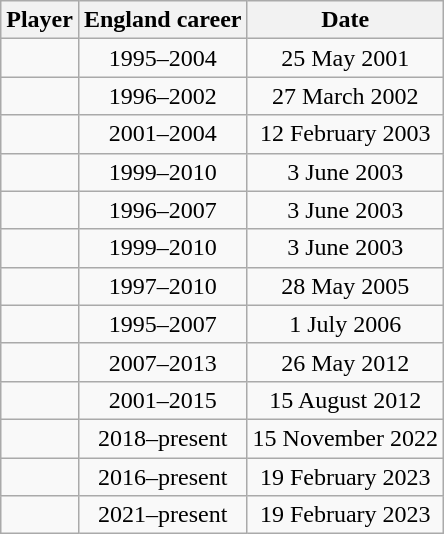<table class="wikitable" style="text-align: center;">
<tr>
<th>Player</th>
<th>England career</th>
<th>Date</th>
</tr>
<tr>
<td style="text-align:left;"></td>
<td>1995–2004</td>
<td>25 May 2001</td>
</tr>
<tr>
<td style="text-align:left;"></td>
<td>1996–2002</td>
<td>27 March 2002</td>
</tr>
<tr>
<td style="text-align:left;"></td>
<td>2001–2004</td>
<td>12 February 2003</td>
</tr>
<tr>
<td style="text-align:left;"></td>
<td>1999–2010</td>
<td>3 June 2003</td>
</tr>
<tr>
<td style="text-align:left;"></td>
<td>1996–2007</td>
<td>3 June 2003</td>
</tr>
<tr>
<td style="text-align:left;"></td>
<td>1999–2010</td>
<td>3 June 2003</td>
</tr>
<tr>
<td style="text-align:left;"></td>
<td>1997–2010</td>
<td>28 May 2005</td>
</tr>
<tr>
<td style="text-align:left;"></td>
<td>1995–2007</td>
<td>1 July 2006</td>
</tr>
<tr>
<td style="text-align:left;"></td>
<td>2007–2013</td>
<td>26 May 2012</td>
</tr>
<tr>
<td style="text-align:left;"></td>
<td>2001–2015</td>
<td>15 August 2012</td>
</tr>
<tr>
<td style="text-align:left;"></td>
<td>2018–present</td>
<td>15 November 2022</td>
</tr>
<tr>
<td style="text-align:left;"></td>
<td>2016–present</td>
<td>19 February 2023</td>
</tr>
<tr>
<td style="text-align:left;"></td>
<td>2021–present</td>
<td>19 February 2023</td>
</tr>
</table>
